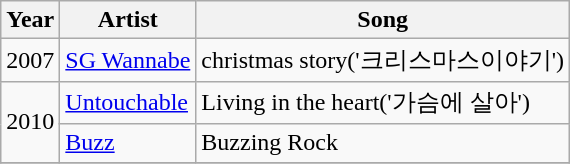<table class="wikitable">
<tr>
<th>Year</th>
<th>Artist</th>
<th>Song</th>
</tr>
<tr>
<td>2007</td>
<td><a href='#'>SG Wannabe</a></td>
<td>christmas story('크리스마스이야기')</td>
</tr>
<tr>
<td rowspan=2>2010</td>
<td><a href='#'>Untouchable</a></td>
<td>Living in the heart('가슴에 살아')</td>
</tr>
<tr>
<td><a href='#'>Buzz</a></td>
<td>Buzzing Rock</td>
</tr>
<tr>
</tr>
</table>
